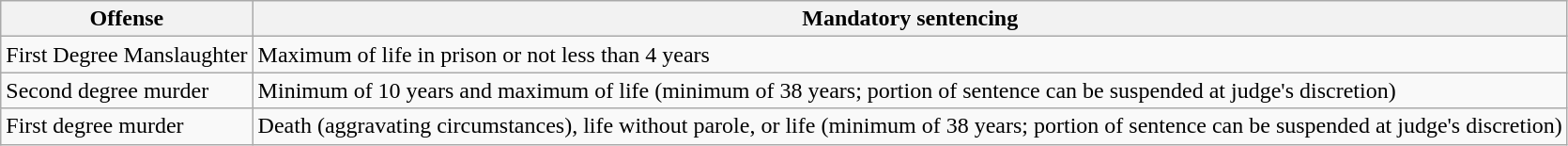<table class="wikitable">
<tr>
<th>Offense</th>
<th>Mandatory sentencing</th>
</tr>
<tr>
<td>First Degree Manslaughter</td>
<td>Maximum of life in prison or not less than 4 years</td>
</tr>
<tr>
<td>Second degree murder</td>
<td>Minimum of 10 years and maximum of life (minimum of 38 years; portion of sentence can be suspended at judge's discretion)</td>
</tr>
<tr>
<td>First degree murder</td>
<td>Death (aggravating circumstances), life without parole, or life (minimum of 38 years; portion of sentence can be suspended at judge's discretion)</td>
</tr>
</table>
